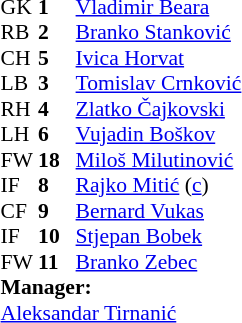<table cellspacing="0" cellpadding="0" style="font-size:90%; margin:0.2em auto;">
<tr>
<th width="25"></th>
<th width="25"></th>
</tr>
<tr>
<td>GK</td>
<td><strong> 1</strong></td>
<td><a href='#'>Vladimir Beara</a></td>
</tr>
<tr>
<td>RB</td>
<td><strong> 2</strong></td>
<td><a href='#'>Branko Stanković</a></td>
</tr>
<tr>
<td>CH</td>
<td><strong> 5</strong></td>
<td><a href='#'>Ivica Horvat</a></td>
</tr>
<tr>
<td>LB</td>
<td><strong> 3</strong></td>
<td><a href='#'>Tomislav Crnković</a></td>
</tr>
<tr>
<td>RH</td>
<td><strong> 4</strong></td>
<td><a href='#'>Zlatko Čajkovski</a></td>
</tr>
<tr>
<td>LH</td>
<td><strong> 6</strong></td>
<td><a href='#'>Vujadin Boškov</a></td>
</tr>
<tr>
<td>FW</td>
<td><strong>18</strong></td>
<td><a href='#'>Miloš Milutinović</a></td>
</tr>
<tr>
<td>IF</td>
<td><strong>8</strong></td>
<td><a href='#'>Rajko Mitić</a> (<a href='#'>c</a>)</td>
</tr>
<tr>
<td>CF</td>
<td><strong>9</strong></td>
<td><a href='#'>Bernard Vukas</a></td>
</tr>
<tr>
<td>IF</td>
<td><strong>10</strong></td>
<td><a href='#'>Stjepan Bobek</a></td>
</tr>
<tr>
<td>FW</td>
<td><strong>11</strong></td>
<td><a href='#'>Branko Zebec</a></td>
</tr>
<tr>
<td colspan=3><strong>Manager:</strong></td>
</tr>
<tr>
<td colspan=4> <a href='#'>Aleksandar Tirnanić</a></td>
</tr>
</table>
